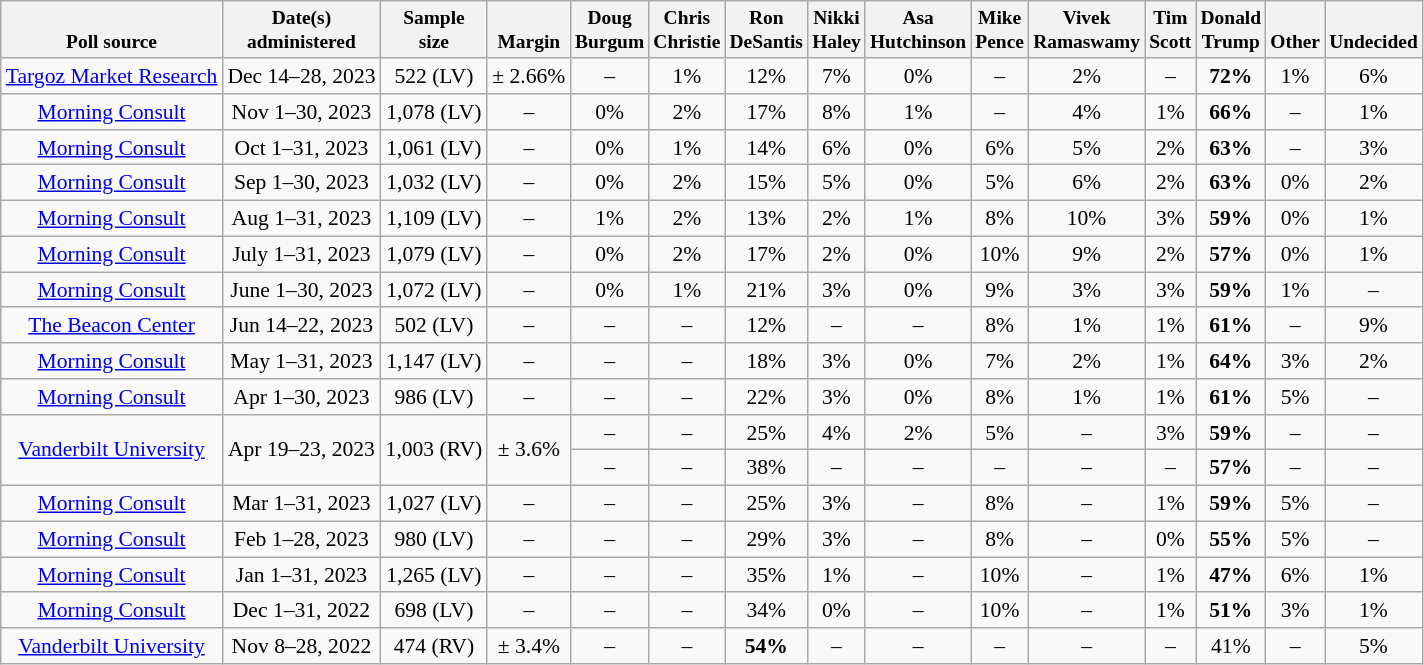<table class="wikitable mw-datatable" style="font-size:90%;text-align:center;">
<tr valign=bottom style="font-size:90%;">
<th>Poll source</th>
<th>Date(s)<br>administered</th>
<th>Sample<br>size</th>
<th>Margin<br></th>
<th>Doug<br>Burgum</th>
<th>Chris<br>Christie</th>
<th>Ron<br>DeSantis</th>
<th>Nikki<br>Haley</th>
<th>Asa<br>Hutchinson</th>
<th>Mike<br>Pence</th>
<th>Vivek<br>Ramaswamy</th>
<th>Tim<br>Scott</th>
<th>Donald<br>Trump</th>
<th>Other</th>
<th>Undecided</th>
</tr>
<tr>
<td><a href='#'>Targoz Market Research</a></td>
<td>Dec 14–28, 2023</td>
<td>522 (LV)</td>
<td>± 2.66%</td>
<td>–</td>
<td>1%</td>
<td>12%</td>
<td>7%</td>
<td>0%</td>
<td>–</td>
<td>2%</td>
<td>–</td>
<td><strong>72%</strong></td>
<td>1%</td>
<td>6%</td>
</tr>
<tr>
<td><a href='#'>Morning Consult</a></td>
<td>Nov 1–30, 2023</td>
<td>1,078 (LV)</td>
<td>–</td>
<td>0%</td>
<td>2%</td>
<td>17%</td>
<td>8%</td>
<td>1%</td>
<td>–</td>
<td>4%</td>
<td>1%</td>
<td><strong>66%</strong></td>
<td>–</td>
<td>1%</td>
</tr>
<tr>
<td><a href='#'>Morning Consult</a></td>
<td>Oct 1–31, 2023</td>
<td>1,061 (LV)</td>
<td>–</td>
<td>0%</td>
<td>1%</td>
<td>14%</td>
<td>6%</td>
<td>0%</td>
<td>6%</td>
<td>5%</td>
<td>2%</td>
<td><strong>63%</strong></td>
<td>–</td>
<td>3%</td>
</tr>
<tr>
<td><a href='#'>Morning Consult</a></td>
<td>Sep 1–30, 2023</td>
<td>1,032 (LV)</td>
<td>–</td>
<td>0%</td>
<td>2%</td>
<td>15%</td>
<td>5%</td>
<td>0%</td>
<td>5%</td>
<td>6%</td>
<td>2%</td>
<td><strong>63%</strong></td>
<td>0%</td>
<td>2%</td>
</tr>
<tr>
<td><a href='#'>Morning Consult</a></td>
<td>Aug 1–31, 2023</td>
<td>1,109 (LV)</td>
<td>–</td>
<td>1%</td>
<td>2%</td>
<td>13%</td>
<td>2%</td>
<td>1%</td>
<td>8%</td>
<td>10%</td>
<td>3%</td>
<td><strong>59%</strong></td>
<td>0%</td>
<td>1%</td>
</tr>
<tr>
<td><a href='#'>Morning Consult</a></td>
<td>July 1–31, 2023</td>
<td>1,079 (LV)</td>
<td>–</td>
<td>0%</td>
<td>2%</td>
<td>17%</td>
<td>2%</td>
<td>0%</td>
<td>10%</td>
<td>9%</td>
<td>2%</td>
<td><strong>57%</strong></td>
<td>0%</td>
<td>1%</td>
</tr>
<tr>
<td><a href='#'>Morning Consult</a></td>
<td>June 1–30, 2023</td>
<td>1,072 (LV)</td>
<td>–</td>
<td>0%</td>
<td>1%</td>
<td>21%</td>
<td>3%</td>
<td>0%</td>
<td>9%</td>
<td>3%</td>
<td>3%</td>
<td><strong>59%</strong></td>
<td>1%</td>
<td>–</td>
</tr>
<tr>
<td><a href='#'>The Beacon Center</a></td>
<td>Jun 14–22, 2023</td>
<td>502 (LV)</td>
<td>–</td>
<td>–</td>
<td>–</td>
<td>12%</td>
<td>–</td>
<td>–</td>
<td>8%</td>
<td>1%</td>
<td>1%</td>
<td><strong>61%</strong></td>
<td>–</td>
<td>9%</td>
</tr>
<tr>
<td><a href='#'>Morning Consult</a></td>
<td>May 1–31, 2023</td>
<td>1,147 (LV)</td>
<td>–</td>
<td>–</td>
<td>–</td>
<td>18%</td>
<td>3%</td>
<td>0%</td>
<td>7%</td>
<td>2%</td>
<td>1%</td>
<td><strong>64%</strong></td>
<td>3%</td>
<td>2%</td>
</tr>
<tr>
<td><a href='#'>Morning Consult</a></td>
<td>Apr 1–30, 2023</td>
<td>986 (LV)</td>
<td>–</td>
<td>–</td>
<td>–</td>
<td>22%</td>
<td>3%</td>
<td>0%</td>
<td>8%</td>
<td>1%</td>
<td>1%</td>
<td><strong>61%</strong></td>
<td>5%</td>
<td>–</td>
</tr>
<tr>
<td rowspan="2"><a href='#'>Vanderbilt University</a></td>
<td rowspan="2">Apr 19–23, 2023</td>
<td rowspan="2">1,003 (RV)</td>
<td rowspan="2">± 3.6%</td>
<td>–</td>
<td>–</td>
<td>25%</td>
<td>4%</td>
<td>2%</td>
<td>5%</td>
<td>–</td>
<td>3%</td>
<td><strong>59%</strong></td>
<td>–</td>
<td>–</td>
</tr>
<tr>
<td>–</td>
<td>–</td>
<td>38%</td>
<td>–</td>
<td>–</td>
<td>–</td>
<td>–</td>
<td>–</td>
<td><strong>57%</strong></td>
<td>–</td>
<td>–</td>
</tr>
<tr>
<td><a href='#'>Morning Consult</a></td>
<td>Mar 1–31, 2023</td>
<td>1,027 (LV)</td>
<td>–</td>
<td>–</td>
<td>–</td>
<td>25%</td>
<td>3%</td>
<td>–</td>
<td>8%</td>
<td>–</td>
<td>1%</td>
<td><strong>59%</strong></td>
<td>5%</td>
<td>–</td>
</tr>
<tr>
<td><a href='#'>Morning Consult</a></td>
<td>Feb 1–28, 2023</td>
<td>980 (LV)</td>
<td>–</td>
<td>–</td>
<td>–</td>
<td>29%</td>
<td>3%</td>
<td>–</td>
<td>8%</td>
<td>–</td>
<td>0%</td>
<td><strong>55%</strong></td>
<td>5%</td>
<td>–</td>
</tr>
<tr>
<td><a href='#'>Morning Consult</a></td>
<td>Jan 1–31, 2023</td>
<td>1,265 (LV)</td>
<td>–</td>
<td>–</td>
<td>–</td>
<td>35%</td>
<td>1%</td>
<td>–</td>
<td>10%</td>
<td>–</td>
<td>1%</td>
<td><strong>47%</strong></td>
<td>6%</td>
<td>1%</td>
</tr>
<tr>
<td><a href='#'>Morning Consult</a></td>
<td>Dec 1–31, 2022</td>
<td>698 (LV)</td>
<td>–</td>
<td>–</td>
<td>–</td>
<td>34%</td>
<td>0%</td>
<td>–</td>
<td>10%</td>
<td>–</td>
<td>1%</td>
<td><strong>51%</strong></td>
<td>3%</td>
<td>1%</td>
</tr>
<tr>
<td><a href='#'>Vanderbilt University</a></td>
<td>Nov 8–28, 2022</td>
<td>474 (RV)</td>
<td>± 3.4%</td>
<td>–</td>
<td>–</td>
<td><strong>54%</strong></td>
<td>–</td>
<td>–</td>
<td>–</td>
<td>–</td>
<td>–</td>
<td>41%</td>
<td>–</td>
<td>5%</td>
</tr>
</table>
